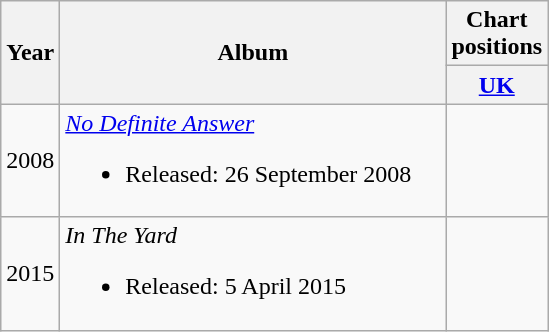<table class="wikitable">
<tr>
<th width="23" rowspan="2">Year</th>
<th width="250" rowspan="2">Album</th>
<th colspan="1">Chart positions</th>
</tr>
<tr>
<th width="30" align="center"><a href='#'>UK</a></th>
</tr>
<tr>
<td>2008</td>
<td><em><a href='#'>No Definite Answer</a></em><br><ul><li>Released: 26 September 2008</li></ul></td>
<td></td>
</tr>
<tr>
<td>2015</td>
<td><em>In The Yard</em><br><ul><li>Released: 5 April 2015</li></ul></td>
<td></td>
</tr>
</table>
